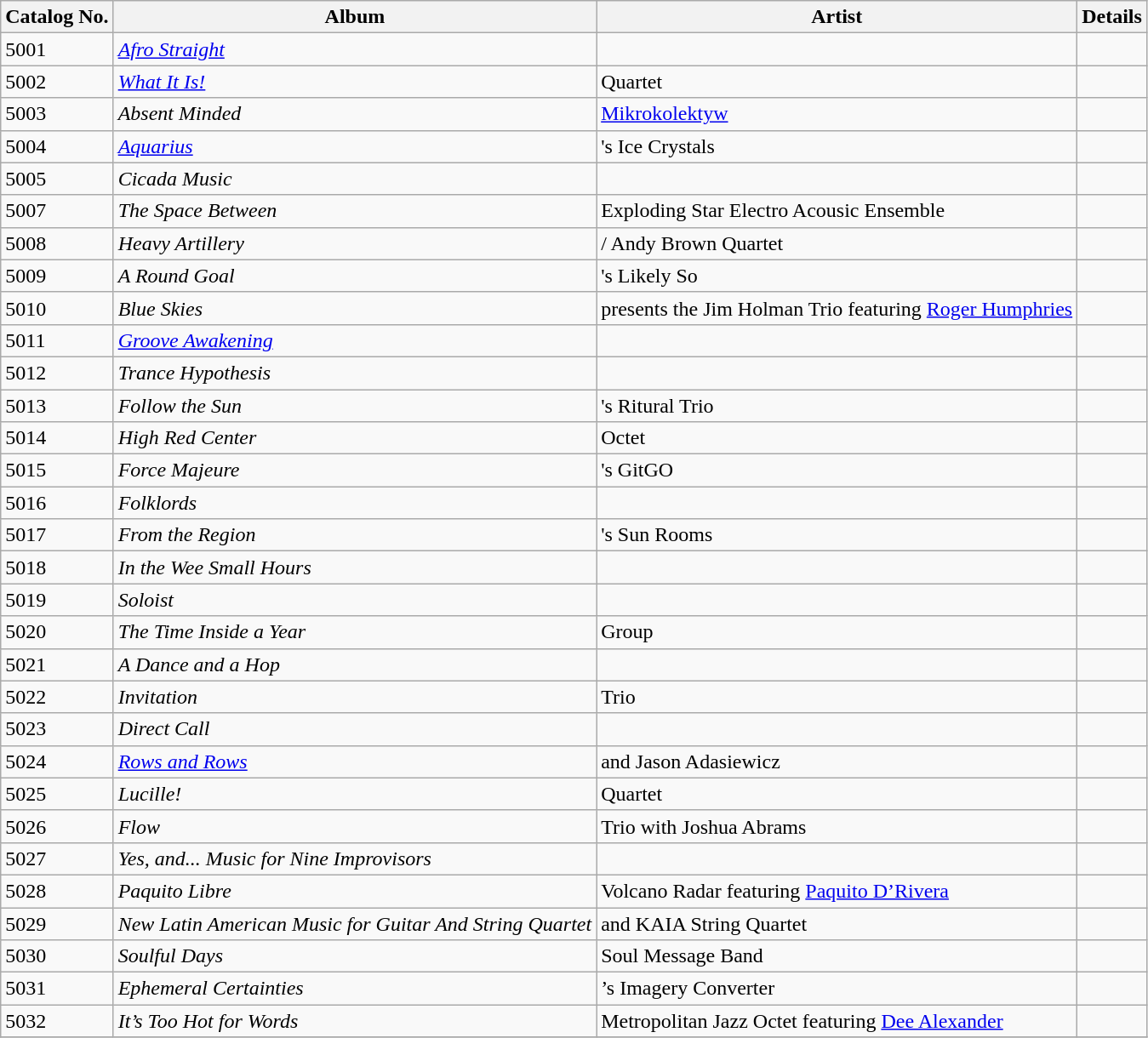<table class="wikitable sortable">
<tr>
<th>Catalog No.</th>
<th>Album</th>
<th>Artist</th>
<th>Details</th>
</tr>
<tr>
<td>5001</td>
<td><em><a href='#'>Afro Straight</a></em></td>
<td></td>
<td></td>
</tr>
<tr>
<td>5002</td>
<td><em><a href='#'>What It Is!</a></em></td>
<td> Quartet</td>
<td></td>
</tr>
<tr>
<td>5003</td>
<td><em>Absent Minded</em></td>
<td><a href='#'>Mikrokolektyw</a></td>
<td></td>
</tr>
<tr>
<td>5004</td>
<td><em><a href='#'>Aquarius</a></em></td>
<td>'s Ice Crystals</td>
<td></td>
</tr>
<tr>
<td>5005</td>
<td><em>Cicada Music</em></td>
<td></td>
<td></td>
</tr>
<tr>
<td>5007</td>
<td><em>The Space Between</em></td>
<td> Exploding Star Electro Acousic Ensemble</td>
<td></td>
</tr>
<tr>
<td>5008</td>
<td><em>Heavy Artillery</em></td>
<td> / Andy Brown Quartet</td>
<td></td>
</tr>
<tr>
<td>5009</td>
<td><em>A Round Goal</em></td>
<td>'s Likely So</td>
<td></td>
</tr>
<tr>
<td>5010</td>
<td><em>Blue Skies</em></td>
<td> presents the Jim Holman Trio featuring <a href='#'>Roger Humphries</a></td>
<td></td>
</tr>
<tr>
<td>5011</td>
<td><em><a href='#'>Groove Awakening</a></em></td>
<td></td>
<td></td>
</tr>
<tr>
<td>5012</td>
<td><em>Trance Hypothesis</em></td>
<td></td>
<td></td>
</tr>
<tr>
<td>5013</td>
<td><em>Follow the Sun</em></td>
<td>'s Ritural Trio</td>
<td></td>
</tr>
<tr>
<td>5014</td>
<td><em>High Red Center</em></td>
<td> Octet</td>
<td></td>
</tr>
<tr>
<td>5015</td>
<td><em>Force Majeure</em></td>
<td>'s GitGO</td>
<td></td>
</tr>
<tr>
<td>5016</td>
<td><em>Folklords</em></td>
<td></td>
<td></td>
</tr>
<tr>
<td>5017</td>
<td><em>From the Region</em></td>
<td>'s Sun Rooms</td>
<td></td>
</tr>
<tr>
<td>5018</td>
<td><em>In the Wee Small Hours</em></td>
<td></td>
<td></td>
</tr>
<tr>
<td>5019</td>
<td><em>Soloist</em></td>
<td></td>
<td></td>
</tr>
<tr>
<td>5020</td>
<td><em>The Time Inside a Year</em></td>
<td> Group</td>
<td></td>
</tr>
<tr>
<td>5021</td>
<td><em>A Dance and a Hop</em></td>
<td></td>
<td></td>
</tr>
<tr>
<td>5022</td>
<td><em>Invitation</em></td>
<td> Trio</td>
<td></td>
</tr>
<tr>
<td>5023</td>
<td><em>Direct Call</em></td>
<td></td>
<td></td>
</tr>
<tr>
<td>5024</td>
<td><em><a href='#'>Rows and Rows</a></em></td>
<td> and Jason Adasiewicz</td>
<td></td>
</tr>
<tr>
<td>5025</td>
<td><em>Lucille!</em></td>
<td> Quartet</td>
<td></td>
</tr>
<tr>
<td>5026</td>
<td><em>Flow</em></td>
<td> Trio with Joshua Abrams</td>
<td></td>
</tr>
<tr>
<td>5027</td>
<td><em>Yes, and... Music for Nine Improvisors</em></td>
<td></td>
<td></td>
</tr>
<tr>
<td>5028</td>
<td><em>Paquito Libre</em></td>
<td>Volcano Radar featuring <a href='#'>Paquito D’Rivera</a></td>
<td></td>
</tr>
<tr>
<td>5029</td>
<td><em>New Latin American Music for Guitar And String Quartet</em></td>
<td> and KAIA String Quartet</td>
<td></td>
</tr>
<tr>
<td>5030</td>
<td><em>Soulful Days</em></td>
<td>Soul Message Band</td>
<td></td>
</tr>
<tr>
<td>5031</td>
<td><em>Ephemeral Certainties</em></td>
<td>’s Imagery Converter</td>
<td></td>
</tr>
<tr>
<td>5032</td>
<td><em>It’s Too Hot for Words</em></td>
<td>Metropolitan Jazz Octet featuring <a href='#'>Dee Alexander</a></td>
<td></td>
</tr>
<tr>
</tr>
</table>
